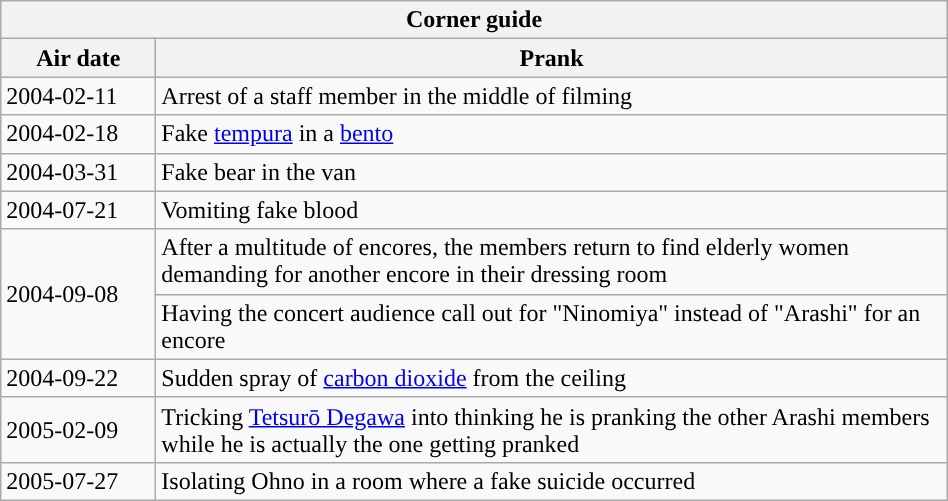<table class="wikitable collapsible collapsed" style="clear:none; padding:0 auto; width:50%; margin:auto align:left;">
<tr>
<th colspan=2>Corner guide</th>
</tr>
<tr>
<th style="width:6em;">Air date</th>
<th>Prank</th>
</tr>
<tr>
<td>2004-02-11</td>
<td>Arrest of a staff member in the middle of filming</td>
</tr>
<tr>
<td>2004-02-18</td>
<td>Fake <a href='#'>tempura</a> in a <a href='#'>bento</a></td>
</tr>
<tr>
<td>2004-03-31</td>
<td>Fake bear in the van</td>
</tr>
<tr>
<td>2004-07-21</td>
<td>Vomiting fake blood</td>
</tr>
<tr>
<td rowspan="2">2004-09-08</td>
<td>After a multitude of encores, the members return to find elderly women demanding for another encore in their dressing room</td>
</tr>
<tr>
<td>Having the concert audience call out for "Ninomiya" instead of "Arashi" for an encore</td>
</tr>
<tr>
<td>2004-09-22</td>
<td>Sudden spray of <a href='#'>carbon dioxide</a> from the ceiling</td>
</tr>
<tr>
<td>2005-02-09</td>
<td>Tricking <a href='#'>Tetsurō Degawa</a> into thinking he is pranking the other Arashi members while he is actually the one getting pranked</td>
</tr>
<tr>
<td>2005-07-27</td>
<td>Isolating Ohno in a room where a fake suicide occurred</td>
</tr>
</table>
